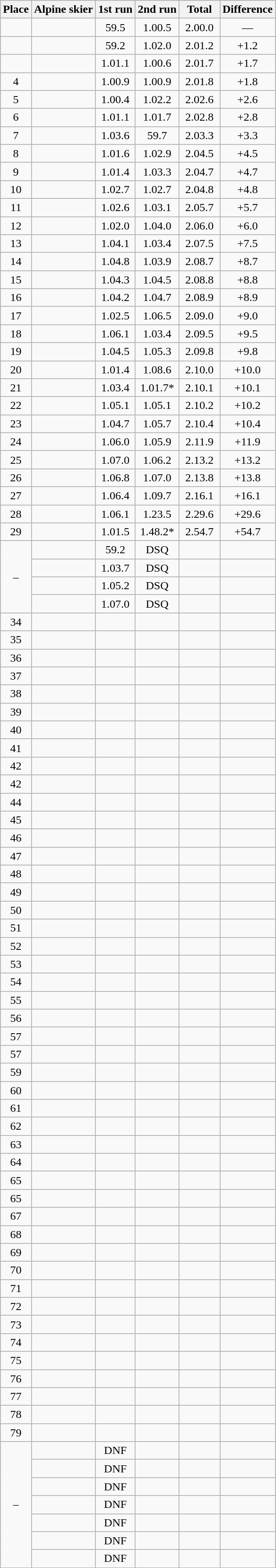<table class="wikitable sortable" style="text-align:center">
<tr>
<th>Place</th>
<th>Alpine skier</th>
<th>1st run</th>
<th>2nd run</th>
<th width=50>Total</th>
<th>Difference</th>
</tr>
<tr>
<td></td>
<td align=left></td>
<td>59.5</td>
<td>1.00.5</td>
<td>2.00.0</td>
<td>—</td>
</tr>
<tr>
<td></td>
<td align=left></td>
<td>59.2</td>
<td>1.02.0</td>
<td>2.01.2</td>
<td>+1.2</td>
</tr>
<tr>
<td></td>
<td align=left></td>
<td>1.01.1</td>
<td>1.00.6</td>
<td>2.01.7</td>
<td>+1.7</td>
</tr>
<tr>
<td>4</td>
<td align=left></td>
<td>1.00.9</td>
<td>1.00.9</td>
<td>2.01.8</td>
<td>+1.8</td>
</tr>
<tr>
<td>5</td>
<td align=left></td>
<td>1.00.4</td>
<td>1.02.2</td>
<td>2.02.6</td>
<td>+2.6</td>
</tr>
<tr>
<td>6</td>
<td align=left></td>
<td>1.01.1</td>
<td>1.01.7</td>
<td>2.02.8</td>
<td>+2.8</td>
</tr>
<tr>
<td>7</td>
<td align=left></td>
<td>1.03.6</td>
<td>59.7</td>
<td>2.03.3</td>
<td>+3.3</td>
</tr>
<tr>
<td>8</td>
<td align=left></td>
<td>1.01.6</td>
<td>1.02.9</td>
<td>2.04.5</td>
<td>+4.5</td>
</tr>
<tr>
<td>9</td>
<td align=left></td>
<td>1.01.4</td>
<td>1.03.3</td>
<td>2.04.7</td>
<td>+4.7</td>
</tr>
<tr>
<td>10</td>
<td align=left></td>
<td>1.02.7</td>
<td>1.02.7</td>
<td>2.04.8</td>
<td>+4.8</td>
</tr>
<tr>
<td>11</td>
<td align=left></td>
<td>1.02.6</td>
<td>1.03.1</td>
<td>2.05.7</td>
<td>+5.7</td>
</tr>
<tr>
<td>12</td>
<td align=left></td>
<td>1.02.0</td>
<td>1.04.0</td>
<td>2.06.0</td>
<td>+6.0</td>
</tr>
<tr>
<td>13</td>
<td align=left></td>
<td>1.04.1</td>
<td>1.03.4</td>
<td>2.07.5</td>
<td>+7.5</td>
</tr>
<tr>
<td>14</td>
<td align=left></td>
<td>1.04.8</td>
<td>1.03.9</td>
<td>2.08.7</td>
<td>+8.7</td>
</tr>
<tr>
<td>15</td>
<td align=left></td>
<td>1.04.3</td>
<td>1.04.5</td>
<td>2.08.8</td>
<td>+8.8</td>
</tr>
<tr>
<td>16</td>
<td align=left></td>
<td>1.04.2</td>
<td>1.04.7</td>
<td>2.08.9</td>
<td>+8.9</td>
</tr>
<tr>
<td>17</td>
<td align=left></td>
<td>1.02.5</td>
<td>1.06.5</td>
<td>2.09.0</td>
<td>+9.0</td>
</tr>
<tr>
<td>18</td>
<td align=left></td>
<td>1.06.1</td>
<td>1.03.4</td>
<td>2.09.5</td>
<td>+9.5</td>
</tr>
<tr>
<td>19</td>
<td align=left></td>
<td>1.04.5</td>
<td>1.05.3</td>
<td>2.09.8</td>
<td>+9.8</td>
</tr>
<tr>
<td>20</td>
<td align=left></td>
<td>1.01.4</td>
<td>1.08.6</td>
<td>2.10.0</td>
<td>+10.0</td>
</tr>
<tr>
<td>21</td>
<td align=left></td>
<td>1.03.4</td>
<td>1.01.7*</td>
<td>2.10.1</td>
<td>+10.1</td>
</tr>
<tr>
<td>22</td>
<td align=left></td>
<td>1.05.1</td>
<td>1.05.1</td>
<td>2.10.2</td>
<td>+10.2</td>
</tr>
<tr>
<td>23</td>
<td align=left></td>
<td>1.04.7</td>
<td>1.05.7</td>
<td>2.10.4</td>
<td>+10.4</td>
</tr>
<tr>
<td>24</td>
<td align=left></td>
<td>1.06.0</td>
<td>1.05.9</td>
<td>2.11.9</td>
<td>+11.9</td>
</tr>
<tr>
<td>25</td>
<td align=left></td>
<td>1.07.0</td>
<td>1.06.2</td>
<td>2.13.2</td>
<td>+13.2</td>
</tr>
<tr>
<td>26</td>
<td align=left></td>
<td>1.06.8</td>
<td>1.07.0</td>
<td>2.13.8</td>
<td>+13.8</td>
</tr>
<tr>
<td>27</td>
<td align=left></td>
<td>1.06.4</td>
<td>1.09.7</td>
<td>2.16.1</td>
<td>+16.1</td>
</tr>
<tr>
<td>28</td>
<td align=left></td>
<td>1.06.1</td>
<td>1.23.5</td>
<td>2.29.6</td>
<td>+29.6</td>
</tr>
<tr>
<td>29</td>
<td align=left></td>
<td>1.01.5</td>
<td>1.48.2*</td>
<td>2.54.7</td>
<td>+54.7</td>
</tr>
<tr>
<td rowspan=4>–</td>
<td align=left></td>
<td>59.2</td>
<td>DSQ</td>
<td></td>
<td></td>
</tr>
<tr>
<td align=left></td>
<td>1.03.7</td>
<td>DSQ</td>
<td></td>
<td></td>
</tr>
<tr>
<td align=left></td>
<td>1.05.2</td>
<td>DSQ</td>
<td></td>
<td></td>
</tr>
<tr>
<td align=left></td>
<td>1.07.0</td>
<td>DSQ</td>
<td></td>
<td></td>
</tr>
<tr>
<td>34</td>
<td align=left></td>
<td></td>
<td></td>
<td></td>
<td></td>
</tr>
<tr>
<td>35</td>
<td align=left></td>
<td></td>
<td></td>
<td></td>
<td></td>
</tr>
<tr>
<td>36</td>
<td align=left></td>
<td></td>
<td></td>
<td></td>
<td></td>
</tr>
<tr>
<td>37</td>
<td align=left></td>
<td></td>
<td></td>
<td></td>
<td></td>
</tr>
<tr>
<td>38</td>
<td align=left></td>
<td></td>
<td></td>
<td></td>
<td></td>
</tr>
<tr>
<td>39</td>
<td align=left></td>
<td></td>
<td></td>
<td></td>
<td></td>
</tr>
<tr>
<td>40</td>
<td align=left></td>
<td></td>
<td></td>
<td></td>
<td></td>
</tr>
<tr>
<td>41</td>
<td align=left></td>
<td></td>
<td></td>
<td></td>
<td></td>
</tr>
<tr>
<td>42</td>
<td align=left></td>
<td></td>
<td></td>
<td></td>
<td></td>
</tr>
<tr>
<td>42</td>
<td align=left></td>
<td></td>
<td></td>
<td></td>
<td></td>
</tr>
<tr>
<td>44</td>
<td align=left></td>
<td></td>
<td></td>
<td></td>
<td></td>
</tr>
<tr>
<td>45</td>
<td align=left></td>
<td></td>
<td></td>
<td></td>
<td></td>
</tr>
<tr>
<td>46</td>
<td align=left></td>
<td></td>
<td></td>
<td></td>
<td></td>
</tr>
<tr>
<td>47</td>
<td align=left></td>
<td></td>
<td></td>
<td></td>
<td></td>
</tr>
<tr>
<td>48</td>
<td align=left></td>
<td></td>
<td></td>
<td></td>
<td></td>
</tr>
<tr>
<td>49</td>
<td align=left></td>
<td></td>
<td></td>
<td></td>
<td></td>
</tr>
<tr>
<td>50</td>
<td align=left></td>
<td></td>
<td></td>
<td></td>
<td></td>
</tr>
<tr>
<td>51</td>
<td align=left></td>
<td></td>
<td></td>
<td></td>
<td></td>
</tr>
<tr>
<td>52</td>
<td align=left></td>
<td></td>
<td></td>
<td></td>
<td></td>
</tr>
<tr>
<td>53</td>
<td align=left></td>
<td></td>
<td></td>
<td></td>
<td></td>
</tr>
<tr>
<td>54</td>
<td align=left></td>
<td></td>
<td></td>
<td></td>
<td></td>
</tr>
<tr>
<td>55</td>
<td align=left></td>
<td></td>
<td></td>
<td></td>
<td></td>
</tr>
<tr>
<td>56</td>
<td align=left></td>
<td></td>
<td></td>
<td></td>
<td></td>
</tr>
<tr>
<td>57</td>
<td align=left></td>
<td></td>
<td></td>
<td></td>
<td></td>
</tr>
<tr>
<td>57</td>
<td align=left></td>
<td></td>
<td></td>
<td></td>
<td></td>
</tr>
<tr>
<td>59</td>
<td align=left></td>
<td></td>
<td></td>
<td></td>
<td></td>
</tr>
<tr>
<td>60</td>
<td align=left></td>
<td></td>
<td></td>
<td></td>
<td></td>
</tr>
<tr>
<td>61</td>
<td align=left></td>
<td></td>
<td></td>
<td></td>
<td></td>
</tr>
<tr>
<td>62</td>
<td align=left></td>
<td></td>
<td></td>
<td></td>
<td></td>
</tr>
<tr>
<td>63</td>
<td align=left></td>
<td></td>
<td></td>
<td></td>
<td></td>
</tr>
<tr>
<td>64</td>
<td align=left></td>
<td></td>
<td></td>
<td></td>
<td></td>
</tr>
<tr>
<td>65</td>
<td align=left></td>
<td></td>
<td></td>
<td></td>
<td></td>
</tr>
<tr>
<td>65</td>
<td align=left></td>
<td></td>
<td></td>
<td></td>
<td></td>
</tr>
<tr>
<td>67</td>
<td align=left></td>
<td></td>
<td></td>
<td></td>
<td></td>
</tr>
<tr>
<td>68</td>
<td align=left></td>
<td></td>
<td></td>
<td></td>
<td></td>
</tr>
<tr>
<td>69</td>
<td align=left></td>
<td></td>
<td></td>
<td></td>
<td></td>
</tr>
<tr>
<td>70</td>
<td align=left></td>
<td></td>
<td></td>
<td></td>
<td></td>
</tr>
<tr>
<td>71</td>
<td align=left></td>
<td></td>
<td></td>
<td></td>
<td></td>
</tr>
<tr>
<td>72</td>
<td align=left></td>
<td></td>
<td></td>
<td></td>
<td></td>
</tr>
<tr>
<td>73</td>
<td align=left></td>
<td></td>
<td></td>
<td></td>
<td></td>
</tr>
<tr>
<td>74</td>
<td align=left></td>
<td></td>
<td></td>
<td></td>
<td></td>
</tr>
<tr>
<td>75</td>
<td align=left></td>
<td></td>
<td></td>
<td></td>
<td></td>
</tr>
<tr>
<td>76</td>
<td align=left></td>
<td></td>
<td></td>
<td></td>
<td></td>
</tr>
<tr>
<td>77</td>
<td align=left></td>
<td></td>
<td></td>
<td></td>
<td></td>
</tr>
<tr>
<td>78</td>
<td align=left></td>
<td></td>
<td></td>
<td></td>
<td></td>
</tr>
<tr>
<td>79</td>
<td align=left></td>
<td></td>
<td></td>
<td></td>
<td></td>
</tr>
<tr>
<td rowspan=7>–</td>
<td align=left></td>
<td>DNF</td>
<td></td>
<td></td>
<td></td>
</tr>
<tr>
<td align=left></td>
<td>DNF</td>
<td></td>
<td></td>
<td></td>
</tr>
<tr>
<td align=left></td>
<td>DNF</td>
<td></td>
<td></td>
<td></td>
</tr>
<tr>
<td align=left></td>
<td>DNF</td>
<td></td>
<td></td>
<td></td>
</tr>
<tr>
<td align=left></td>
<td>DNF</td>
<td></td>
<td></td>
<td></td>
</tr>
<tr>
<td align=left></td>
<td>DNF</td>
<td></td>
<td></td>
<td></td>
</tr>
<tr>
<td align=left></td>
<td>DNF</td>
<td></td>
<td></td>
<td></td>
</tr>
</table>
